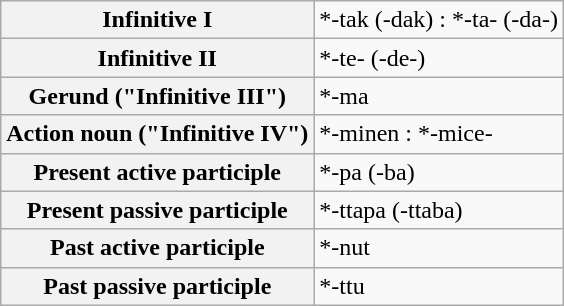<table class="wikitable">
<tr>
<th>Infinitive I</th>
<td>*-tak (-dak) : *-ta- (-da-)</td>
</tr>
<tr>
<th>Infinitive II</th>
<td>*-te- (-de-)</td>
</tr>
<tr>
<th>Gerund ("Infinitive III")</th>
<td>*-ma</td>
</tr>
<tr>
<th>Action noun ("Infinitive IV")</th>
<td>*-minen : *-mice-</td>
</tr>
<tr>
<th>Present active participle</th>
<td>*-pa (-ba)</td>
</tr>
<tr>
<th>Present passive participle</th>
<td>*-ttapa (-ttaba)</td>
</tr>
<tr>
<th>Past active participle</th>
<td>*-nut</td>
</tr>
<tr>
<th>Past passive participle</th>
<td>*-ttu</td>
</tr>
</table>
